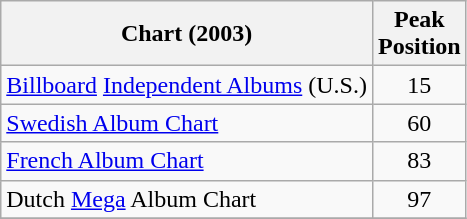<table class="wikitable sortable">
<tr>
<th align="left">Chart (2003)</th>
<th align="left">Peak<br>Position</th>
</tr>
<tr>
<td align="left"><a href='#'>Billboard</a> <a href='#'>Independent Albums</a> (U.S.)</td>
<td align="center">15</td>
</tr>
<tr>
<td align="left"><a href='#'>Swedish Album Chart</a></td>
<td align="center">60</td>
</tr>
<tr>
<td align="left"><a href='#'>French Album Chart</a></td>
<td align="center">83</td>
</tr>
<tr>
<td align="left">Dutch <a href='#'>Mega</a> Album Chart</td>
<td align="center">97</td>
</tr>
<tr>
</tr>
</table>
